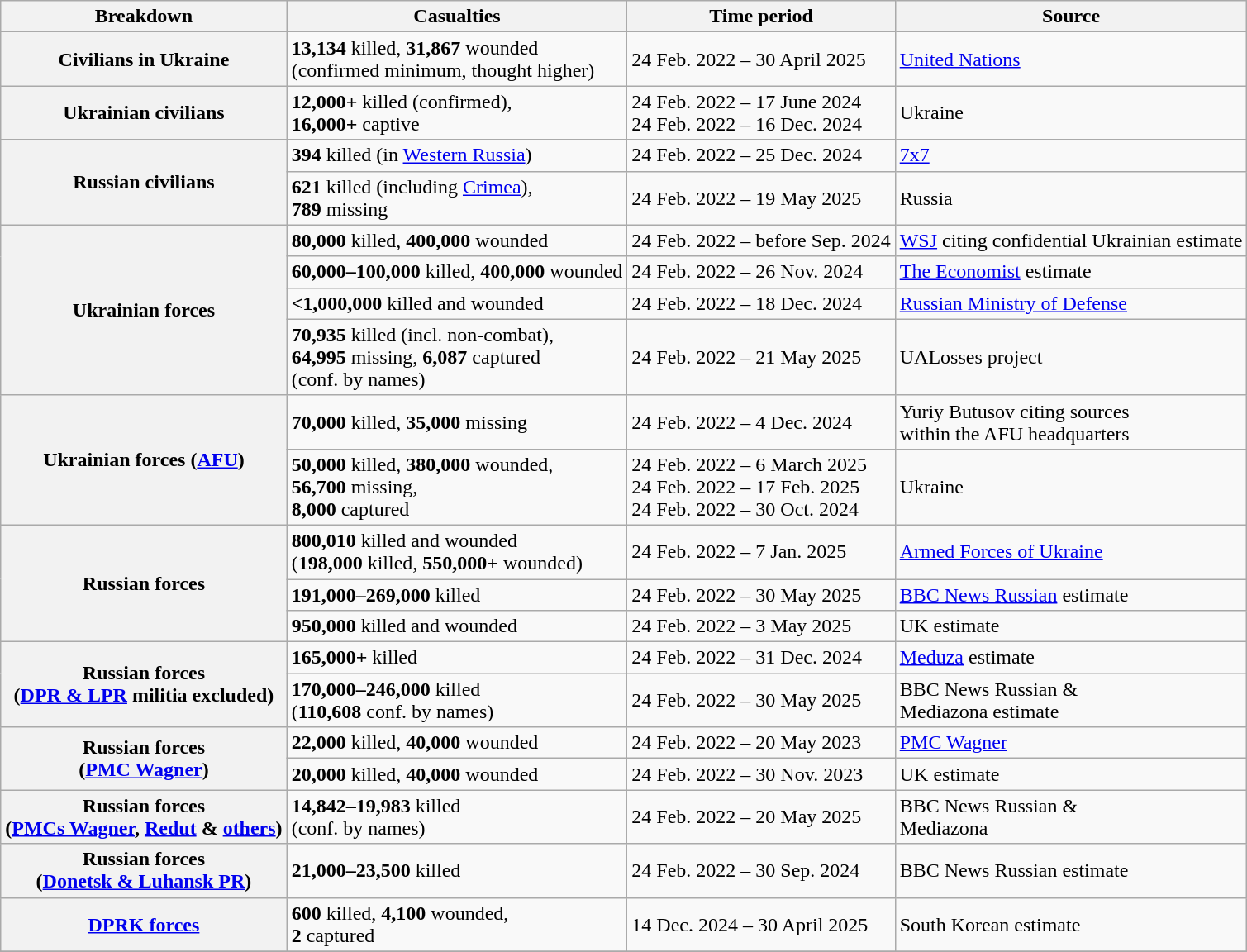<table class="wikitable plainrowheaders">
<tr>
<th scope="col">Breakdown</th>
<th scope="col">Casualties</th>
<th scope="col">Time period</th>
<th scope="col">Source</th>
</tr>
<tr>
<th scope="row"><strong>Civilians in Ukraine</strong></th>
<td><strong>13,134</strong> killed, <strong>31,867</strong> wounded<br>(confirmed minimum, thought higher)</td>
<td>24 Feb. 2022 – 30 April 2025</td>
<td><a href='#'>United Nations</a></td>
</tr>
<tr>
<th scope="row"><strong>Ukrainian civilians</strong></th>
<td><strong>12,000+</strong> killed (confirmed),<br><strong>16,000+</strong> captive</td>
<td>24 Feb. 2022 – 17 June 2024<br>24 Feb. 2022 – 16 Dec. 2024</td>
<td>Ukraine</td>
</tr>
<tr>
<th rowspan="2" scope="row"><strong>Russian civilians</strong></th>
<td><strong>394</strong> killed (in <a href='#'>Western Russia</a>)</td>
<td>24 Feb. 2022 – 25 Dec. 2024</td>
<td><a href='#'>7x7</a></td>
</tr>
<tr>
<td><strong>621</strong> killed (including <a href='#'>Crimea</a>),<br><strong>789</strong> missing</td>
<td>24 Feb. 2022 – 19 May 2025</td>
<td>Russia</td>
</tr>
<tr>
<th rowspan="4" scope="row"><strong>Ukrainian forces</strong></th>
<td><strong>80,000</strong> killed, <strong>400,000</strong> wounded</td>
<td>24 Feb. 2022 – before Sep. 2024</td>
<td><a href='#'>WSJ</a> citing confidential Ukrainian estimate</td>
</tr>
<tr>
<td><strong>60,000–100,000</strong> killed, <strong>400,000</strong> wounded</td>
<td>24 Feb. 2022 – 26 Nov. 2024</td>
<td><a href='#'>The Economist</a> estimate</td>
</tr>
<tr>
<td><strong><1,000,000</strong> killed and wounded</td>
<td>24 Feb. 2022 – 18 Dec. 2024</td>
<td><a href='#'>Russian Ministry of Defense</a></td>
</tr>
<tr>
<td><strong>70,935</strong> killed (incl. non-combat),<br><strong>64,995</strong> missing, <strong>6,087</strong> captured<br>(conf. by names)</td>
<td>24 Feb. 2022 – 21 May 2025</td>
<td>UALosses project</td>
</tr>
<tr>
<th rowspan="2" scope="row">Ukrainian forces (<a href='#'>AFU</a>)</th>
<td><strong>70,000</strong> killed, <strong>35,000</strong> missing</td>
<td>24 Feb. 2022 – 4 Dec. 2024</td>
<td>Yuriy Butusov citing sources<br>within the AFU headquarters</td>
</tr>
<tr>
<td><strong>50,000</strong> killed, <strong>380,000</strong> wounded,<br><strong>56,700</strong> missing,<br><strong>8,000</strong> captured</td>
<td>24 Feb. 2022 – 6 March 2025<br>24 Feb. 2022 – 17 Feb. 2025<br>24 Feb. 2022 – 30 Oct. 2024</td>
<td>Ukraine</td>
</tr>
<tr>
<th rowspan="3" scope="row"><strong>Russian forces</strong></th>
<td><strong>800,010</strong> killed and wounded<br>(<strong>198,000</strong> killed, <strong>550,000+</strong> wounded)</td>
<td>24 Feb. 2022 – 7 Jan. 2025</td>
<td><a href='#'>Armed Forces of Ukraine</a></td>
</tr>
<tr>
<td><strong>191,000–269,000</strong> killed</td>
<td>24 Feb. 2022 – 30 May 2025</td>
<td><a href='#'>BBC News Russian</a> estimate</td>
</tr>
<tr>
<td><strong>950,000</strong> killed and wounded</td>
<td>24 Feb. 2022 – 3 May 2025</td>
<td>UK estimate</td>
</tr>
<tr>
<th rowspan="2" scope="row">Russian forces<br>(<a href='#'>DPR & LPR</a> militia excluded)</th>
<td><strong>165,000+</strong> killed</td>
<td>24 Feb. 2022 – 31 Dec. 2024</td>
<td><a href='#'>Meduza</a> estimate</td>
</tr>
<tr>
<td><strong>170,000–246,000</strong> killed<br>(<strong>110,608</strong> conf. by names)</td>
<td>24 Feb. 2022 – 30 May 2025</td>
<td>BBC News Russian &<br>Mediazona estimate</td>
</tr>
<tr>
<th rowspan="2" scope="row">Russian forces<br>(<a href='#'>PMC Wagner</a>)</th>
<td><strong>22,000</strong> killed, <strong>40,000</strong> wounded</td>
<td>24 Feb. 2022 – 20 May 2023</td>
<td><a href='#'>PMC Wagner</a></td>
</tr>
<tr>
<td><strong>20,000</strong> killed, <strong>40,000</strong> wounded</td>
<td>24 Feb. 2022 – 30 Nov. 2023</td>
<td>UK estimate</td>
</tr>
<tr>
<th scope="row">Russian forces<br>(<a href='#'>PMCs Wagner</a>, <a href='#'>Redut</a> & <a href='#'>others</a>)</th>
<td><strong>14,842–19,983</strong> killed<br>(conf. by names)</td>
<td>24 Feb. 2022 – 20 May 2025</td>
<td>BBC News Russian &<br>Mediazona</td>
</tr>
<tr>
<th scope="row">Russian forces<br>(<a href='#'>Donetsk & Luhansk PR</a>)</th>
<td><strong>21,000–23,500</strong> killed</td>
<td>24 Feb. 2022 – 30 Sep. 2024</td>
<td>BBC News Russian estimate</td>
</tr>
<tr>
<th scope="row"><strong><a href='#'>DPRK forces</a></strong></th>
<td><strong>600</strong> killed, <strong>4,100</strong> wounded,<br><strong>2</strong> captured</td>
<td>14 Dec. 2024 – 30 April 2025</td>
<td>South Korean estimate</td>
</tr>
<tr>
</tr>
</table>
